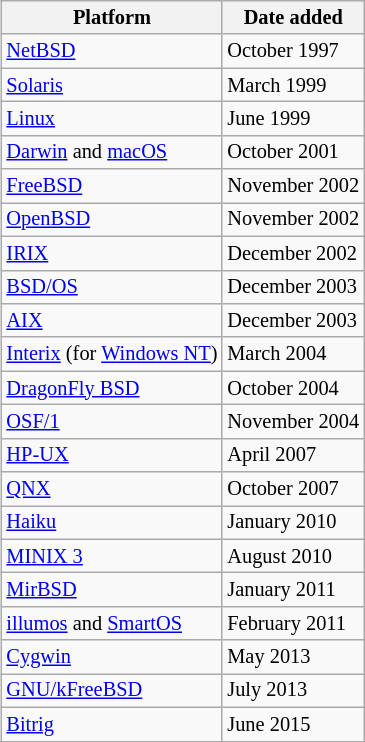<table class="wikitable" style="margin:auto; margin:0 0 0 2em; font-size:85%;">
<tr>
<th>Platform</th>
<th>Date added</th>
</tr>
<tr>
<td><a href='#'>NetBSD</a></td>
<td>October 1997</td>
</tr>
<tr>
<td><a href='#'>Solaris</a></td>
<td>March 1999</td>
</tr>
<tr>
<td><a href='#'>Linux</a></td>
<td>June 1999</td>
</tr>
<tr>
<td><a href='#'>Darwin</a> and <a href='#'>macOS</a></td>
<td>October 2001</td>
</tr>
<tr>
<td><a href='#'>FreeBSD</a></td>
<td>November 2002</td>
</tr>
<tr>
<td><a href='#'>OpenBSD</a></td>
<td>November 2002</td>
</tr>
<tr>
<td><a href='#'>IRIX</a></td>
<td>December 2002</td>
</tr>
<tr>
<td><a href='#'>BSD/OS</a></td>
<td>December 2003</td>
</tr>
<tr>
<td><a href='#'>AIX</a></td>
<td>December 2003</td>
</tr>
<tr>
<td><a href='#'>Interix</a> (for <a href='#'>Windows NT</a>)</td>
<td>March 2004</td>
</tr>
<tr>
<td><a href='#'>DragonFly BSD</a></td>
<td>October 2004</td>
</tr>
<tr>
<td><a href='#'>OSF/1</a></td>
<td>November 2004</td>
</tr>
<tr>
<td><a href='#'>HP-UX</a></td>
<td>April 2007</td>
</tr>
<tr>
<td><a href='#'>QNX</a></td>
<td>October 2007</td>
</tr>
<tr>
<td><a href='#'>Haiku</a></td>
<td>January 2010</td>
</tr>
<tr>
<td><a href='#'>MINIX 3</a></td>
<td>August 2010</td>
</tr>
<tr>
<td><a href='#'>MirBSD</a></td>
<td>January 2011</td>
</tr>
<tr>
<td><a href='#'>illumos</a> and <a href='#'>SmartOS</a></td>
<td>February 2011</td>
</tr>
<tr>
<td><a href='#'>Cygwin</a></td>
<td>May 2013</td>
</tr>
<tr>
<td><a href='#'>GNU/kFreeBSD</a></td>
<td>July 2013</td>
</tr>
<tr>
<td><a href='#'>Bitrig</a></td>
<td>June 2015</td>
</tr>
<tr>
</tr>
</table>
